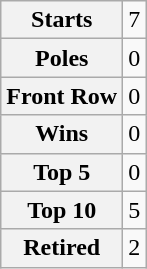<table class="wikitable" style="text-align:center">
<tr>
<th>Starts</th>
<td>7</td>
</tr>
<tr>
<th>Poles</th>
<td>0</td>
</tr>
<tr>
<th>Front Row</th>
<td>0</td>
</tr>
<tr>
<th>Wins</th>
<td>0</td>
</tr>
<tr>
<th>Top 5</th>
<td>0</td>
</tr>
<tr>
<th>Top 10</th>
<td>5</td>
</tr>
<tr>
<th>Retired</th>
<td>2</td>
</tr>
</table>
